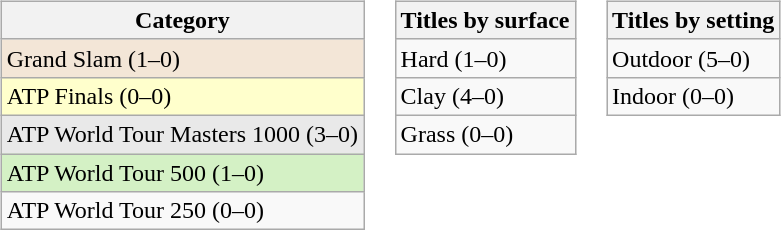<table>
<tr>
<td valign=top><br><table class=wikitable>
<tr>
<th>Category</th>
</tr>
<tr style="background:#f3e6d7;">
<td>Grand Slam (1–0)</td>
</tr>
<tr style="background:#ffc;">
<td>ATP Finals (0–0)</td>
</tr>
<tr style="background:#e9e9e9;">
<td>ATP World Tour Masters 1000 (3–0)</td>
</tr>
<tr style="background:#d4f1c5;">
<td>ATP World Tour 500 (1–0)</td>
</tr>
<tr>
<td>ATP World Tour 250 (0–0)</td>
</tr>
</table>
</td>
<td valign=top><br><table class=wikitable>
<tr>
<th>Titles by surface</th>
</tr>
<tr>
<td>Hard (1–0)</td>
</tr>
<tr>
<td>Clay (4–0)</td>
</tr>
<tr>
<td>Grass (0–0)</td>
</tr>
</table>
</td>
<td valign=top><br><table class=wikitable>
<tr>
<th>Titles by setting</th>
</tr>
<tr>
<td>Outdoor (5–0)</td>
</tr>
<tr>
<td>Indoor (0–0)</td>
</tr>
</table>
</td>
</tr>
</table>
